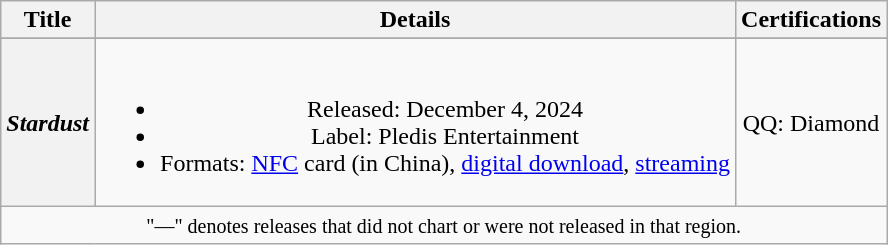<table class="wikitable plainrowheaders" style="text-align:center">
<tr>
<th scope="col">Title</th>
<th scope="col">Details</th>
<th scope="col">Certifications</th>
</tr>
<tr>
</tr>
<tr>
<th scope="row"><em>Stardust</em></th>
<td><br><ul><li>Released: December 4, 2024</li><li>Label: Pledis Entertainment</li><li>Formats: <a href='#'>NFC</a> card (in China), <a href='#'>digital download</a>, <a href='#'>streaming</a></li></ul></td>
<td>QQ: Diamond</td>
</tr>
<tr>
<td colspan="3"><small>"—" denotes releases that did not chart or were not released in that region.</small></td>
</tr>
</table>
